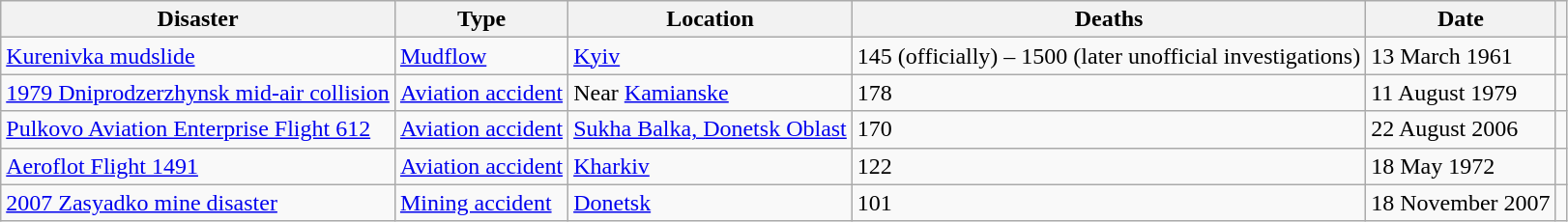<table class="wikitable sortable sotable">
<tr>
<th>Disaster</th>
<th>Type</th>
<th>Location</th>
<th>Deaths</th>
<th>Date</th>
<th></th>
</tr>
<tr>
<td><a href='#'>Kurenivka mudslide</a></td>
<td><a href='#'>Mudflow</a></td>
<td><a href='#'>Kyiv</a></td>
<td>145 (officially) – 1500 (later unofficial investigations)</td>
<td>13 March 1961</td>
<td></td>
</tr>
<tr>
<td><a href='#'>1979 Dniprodzerzhynsk mid-air collision</a></td>
<td><a href='#'>Aviation accident</a></td>
<td>Near <a href='#'>Kamianske</a></td>
<td>178</td>
<td>11 August 1979</td>
<td> </td>
</tr>
<tr>
<td><a href='#'>Pulkovo Aviation Enterprise Flight 612</a></td>
<td><a href='#'>Aviation accident</a></td>
<td><a href='#'>Sukha Balka, Donetsk Oblast</a></td>
<td>170</td>
<td>22 August 2006</td>
<td></td>
</tr>
<tr>
<td><a href='#'>Aeroflot Flight 1491</a></td>
<td><a href='#'>Aviation accident</a></td>
<td><a href='#'>Kharkiv</a></td>
<td>122</td>
<td>18 May 1972</td>
<td></td>
</tr>
<tr>
<td><a href='#'>2007 Zasyadko mine disaster</a></td>
<td><a href='#'>Mining accident</a></td>
<td><a href='#'>Donetsk</a></td>
<td>101</td>
<td>18 November 2007</td>
<td></td>
</tr>
</table>
